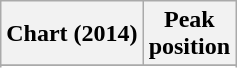<table class="wikitable sortable plainrowheaders">
<tr>
<th>Chart (2014)</th>
<th>Peak<br>position</th>
</tr>
<tr>
</tr>
<tr>
</tr>
<tr>
</tr>
<tr>
</tr>
<tr>
</tr>
<tr>
</tr>
<tr>
</tr>
</table>
